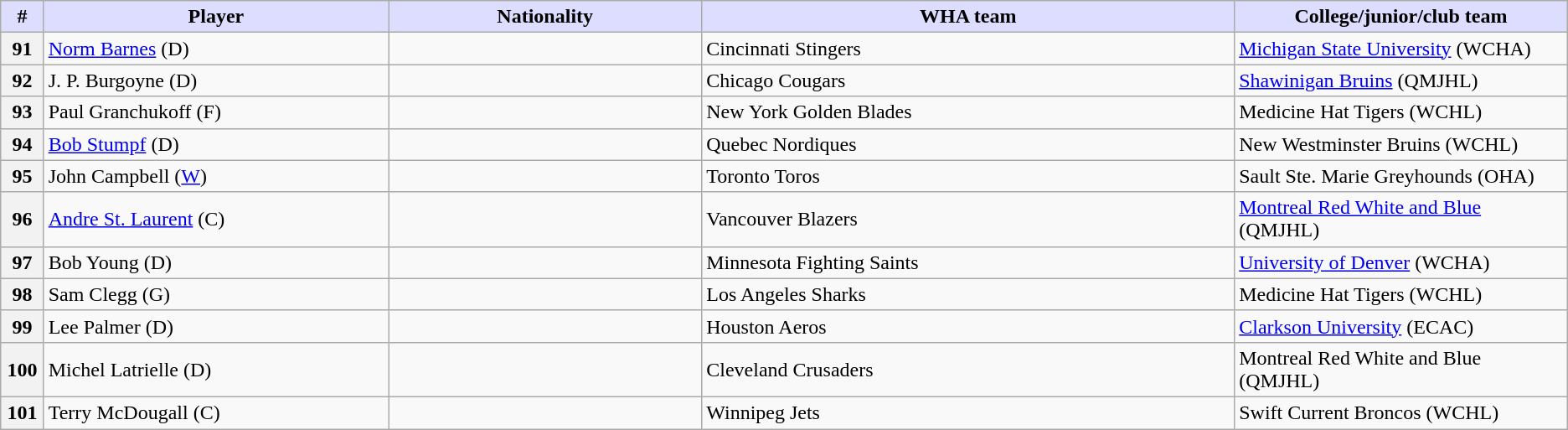<table class="wikitable">
<tr>
<th style="background:#ddf; width:2.75%;">#</th>
<th style="background:#ddf; width:22.0%;">Player</th>
<th style="background:#ddf; width:20.0%;">Nationality</th>
<th style="background:#ddf; width:34.0%;">WHA team</th>
<th style="background:#ddf; width:100.0%;">College/junior/club team</th>
</tr>
<tr>
<th>91</th>
<td><a href='#'>Norm Barnes</a> (D)</td>
<td></td>
<td>Cincinnati Stingers</td>
<td><a href='#'>Michigan State University</a> (WCHA)</td>
</tr>
<tr>
<th>92</th>
<td>J. P. Burgoyne (D)</td>
<td></td>
<td>Chicago Cougars</td>
<td><a href='#'>Shawinigan Bruins</a> (QMJHL)</td>
</tr>
<tr>
<th>93</th>
<td>Paul Granchukoff (F)</td>
<td></td>
<td>New York Golden Blades</td>
<td>Medicine Hat Tigers (WCHL)</td>
</tr>
<tr>
<th>94</th>
<td><a href='#'>Bob Stumpf</a> (D)</td>
<td></td>
<td>Quebec Nordiques</td>
<td>New Westminster Bruins (WCHL)</td>
</tr>
<tr>
<th>95</th>
<td>John Campbell (<a href='#'>W</a>)</td>
<td></td>
<td>Toronto Toros</td>
<td>Sault Ste. Marie Greyhounds (OHA)</td>
</tr>
<tr>
<th>96</th>
<td><a href='#'>Andre St. Laurent</a> (C)</td>
<td></td>
<td>Vancouver Blazers</td>
<td><a href='#'>Montreal Red White and Blue</a> (QMJHL)</td>
</tr>
<tr>
<th>97</th>
<td>Bob Young (D)</td>
<td></td>
<td>Minnesota Fighting Saints</td>
<td><a href='#'>University of Denver</a> (WCHA)</td>
</tr>
<tr>
<th>98</th>
<td>Sam Clegg (G)</td>
<td></td>
<td>Los Angeles Sharks</td>
<td>Medicine Hat Tigers (WCHL)</td>
</tr>
<tr>
<th>99</th>
<td>Lee Palmer (D)</td>
<td></td>
<td>Houston Aeros</td>
<td><a href='#'>Clarkson University</a> (ECAC)</td>
</tr>
<tr>
<th>100</th>
<td>Michel Latrielle (D)</td>
<td></td>
<td>Cleveland Crusaders</td>
<td>Montreal Red White and Blue (QMJHL)</td>
</tr>
<tr>
<th>101</th>
<td>Terry McDougall (C)</td>
<td></td>
<td>Winnipeg Jets</td>
<td>Swift Current Broncos (WCHL)</td>
</tr>
</table>
